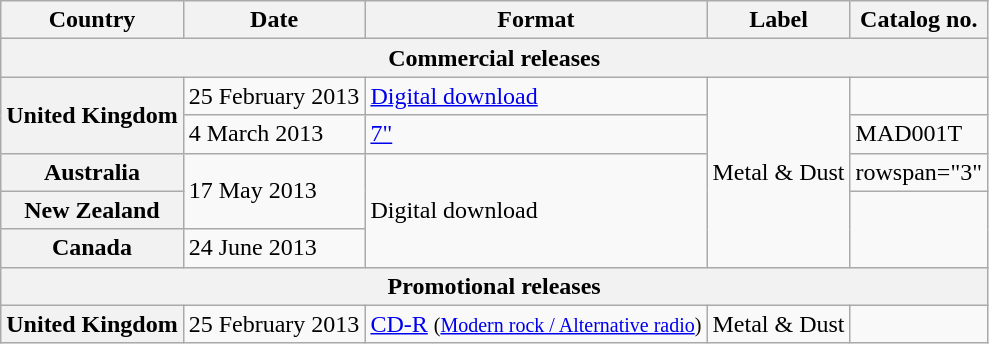<table class="wikitable plainrowheaders">
<tr>
<th scope="col">Country</th>
<th scope="col">Date</th>
<th scope="col">Format</th>
<th scope="col">Label</th>
<th scope="col">Catalog no.</th>
</tr>
<tr>
<th colspan="5">Commercial releases</th>
</tr>
<tr>
<th scope="row" rowspan="2">United Kingdom</th>
<td>25 February 2013</td>
<td><a href='#'>Digital download</a></td>
<td rowspan="5">Metal & Dust</td>
<td></td>
</tr>
<tr>
<td>4 March 2013</td>
<td><a href='#'>7"</a></td>
<td>MAD001T</td>
</tr>
<tr>
<th scope="row">Australia</th>
<td rowspan="2">17 May 2013</td>
<td rowspan="3">Digital download</td>
<td>rowspan="3" </td>
</tr>
<tr>
<th scope="row">New Zealand</th>
</tr>
<tr>
<th scope="row">Canada</th>
<td>24 June 2013</td>
</tr>
<tr>
<th colspan="5">Promotional releases</th>
</tr>
<tr>
<th scope="row">United Kingdom</th>
<td>25 February 2013</td>
<td><a href='#'>CD-R</a> <small>(<a href='#'>Modern rock / Alternative radio</a>)</small></td>
<td>Metal & Dust</td>
<td></td>
</tr>
</table>
